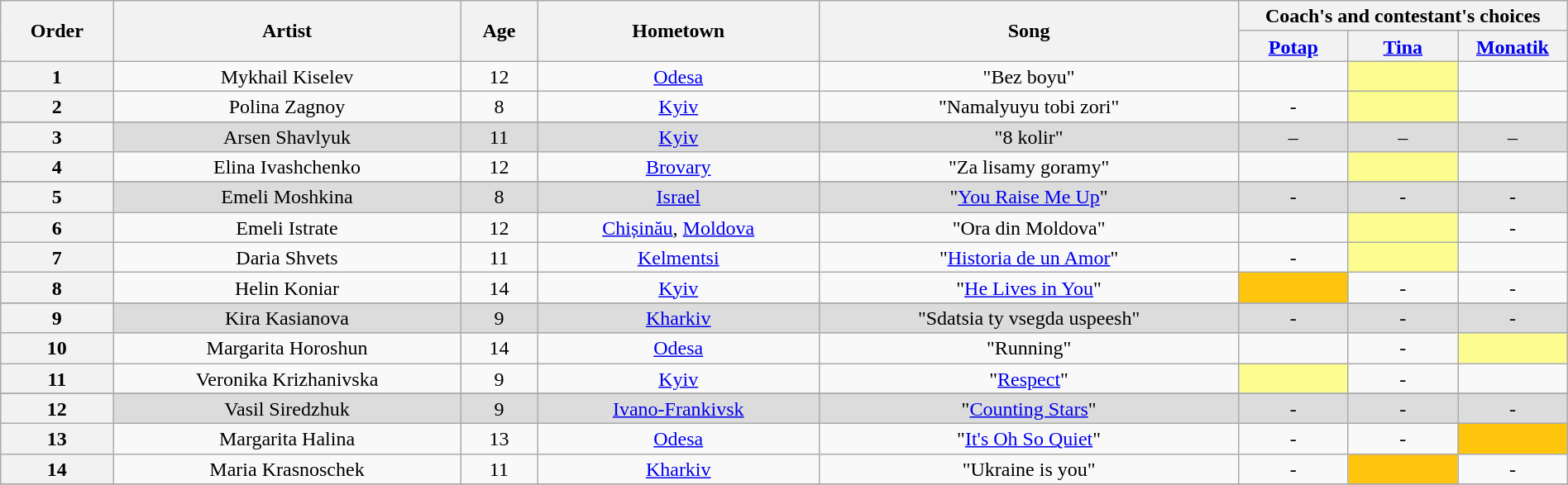<table class="wikitable" style="text-align:center; line-height:17px; width:100%;">
<tr>
<th scope="col" rowspan="2" style="width=05%;">Order</th>
<th scope="col" rowspan="2" style="width=20%;">Artist</th>
<th scope="col" rowspan="2" style="width=05%;">Age</th>
<th scope="col" rowspan="2" style="width:18%;">Hometown</th>
<th scope="col" rowspan="2" style="width=22%;">Song</th>
<th scope="col" colspan="4" style="width=28%;">Coach's and contestant's choices</th>
</tr>
<tr>
<th width="07%"><a href='#'>Potap</a></th>
<th width="07%"><a href='#'>Tina</a></th>
<th width="07%"><a href='#'>Monatik</a></th>
</tr>
<tr>
<th>1</th>
<td>Mykhail Kiselev</td>
<td>12</td>
<td><a href='#'>Odesa</a></td>
<td>"Bez boyu"</td>
<td><strong></strong></td>
<td style="background:#fdfc8f;"><strong></strong></td>
<td><strong></strong></td>
</tr>
<tr>
<th>2</th>
<td>Polina Zagnoy</td>
<td>8</td>
<td><a href='#'>Kyiv</a></td>
<td>"Namalyuyu tobi zori"</td>
<td>-</td>
<td style="background:#fdfc8f;"><strong></strong></td>
<td><strong></strong></td>
</tr>
<tr>
</tr>
<tr style="background:#DCDCDC;">
<th>3</th>
<td>Arsen Shavlyuk</td>
<td>11</td>
<td><a href='#'>Kyiv</a></td>
<td>"8 kolir"</td>
<td>–</td>
<td>–</td>
<td>–</td>
</tr>
<tr>
<th>4</th>
<td>Elina Ivashchenko</td>
<td>12</td>
<td><a href='#'>Brovary</a></td>
<td>"Za lisamy goramy"</td>
<td><strong></strong></td>
<td style="background:#fdfc8f;"><strong></strong></td>
<td><strong></strong></td>
</tr>
<tr>
</tr>
<tr style="background:#DCDCDC;">
<th>5</th>
<td>Emeli Moshkina</td>
<td>8</td>
<td><a href='#'>Israel</a></td>
<td>"<a href='#'>You Raise Me Up</a>"</td>
<td>-</td>
<td>-</td>
<td>-</td>
</tr>
<tr>
<th>6</th>
<td>Emeli Istrate</td>
<td>12</td>
<td><a href='#'>Chișinău</a>, <a href='#'>Moldova</a></td>
<td>"Ora din Moldova"</td>
<td><strong></strong></td>
<td style="background:#fdfc8f;"><strong></strong></td>
<td>-</td>
</tr>
<tr>
<th>7</th>
<td>Daria Shvets</td>
<td>11</td>
<td><a href='#'>Kelmentsi</a></td>
<td>"<a href='#'>Historia de un Amor</a>"</td>
<td>-</td>
<td style="background:#fdfc8f;"><strong></strong></td>
<td><strong></strong></td>
</tr>
<tr>
<th>8</th>
<td>Helin Koniar</td>
<td>14</td>
<td><a href='#'>Kyiv</a></td>
<td>"<a href='#'>He Lives in You</a>"</td>
<td style="background:#ffc40c;"><strong></strong></td>
<td>-</td>
<td>-</td>
</tr>
<tr>
</tr>
<tr style="background:#DCDCDC;">
<th>9</th>
<td>Kira Kasianova</td>
<td>9</td>
<td><a href='#'>Kharkiv</a></td>
<td>"Sdatsia ty vsegda uspeesh"</td>
<td>-</td>
<td>-</td>
<td>-</td>
</tr>
<tr>
<th>10</th>
<td>Margarita Horoshun</td>
<td>14</td>
<td><a href='#'>Odesa</a></td>
<td>"Running"</td>
<td><strong></strong></td>
<td>-</td>
<td style="background:#fdfc8f;"><strong></strong></td>
</tr>
<tr>
<th>11</th>
<td>Veronika Krizhanivska</td>
<td>9</td>
<td><a href='#'>Kyiv</a></td>
<td>"<a href='#'>Respect</a>"</td>
<td style="background:#fdfc8f;"><strong></strong></td>
<td>-</td>
<td><strong></strong></td>
</tr>
<tr>
</tr>
<tr style="background:#DCDCDC;">
<th>12</th>
<td>Vasil Siredzhuk</td>
<td>9</td>
<td><a href='#'>Ivano-Frankivsk</a></td>
<td>"<a href='#'>Counting Stars</a>"</td>
<td>-</td>
<td>-</td>
<td>-</td>
</tr>
<tr>
<th>13</th>
<td>Margarita Halina</td>
<td>13</td>
<td><a href='#'>Odesa</a></td>
<td>"<a href='#'>It's Oh So Quiet</a>"</td>
<td>-</td>
<td>-</td>
<td style="background:#ffc40c;"><strong></strong></td>
</tr>
<tr>
<th>14</th>
<td>Maria Krasnoschek</td>
<td>11</td>
<td><a href='#'>Kharkiv</a></td>
<td>"Ukraine is you"</td>
<td>-</td>
<td style="background:#ffc40c;"><strong></strong></td>
<td>-</td>
</tr>
<tr>
</tr>
</table>
